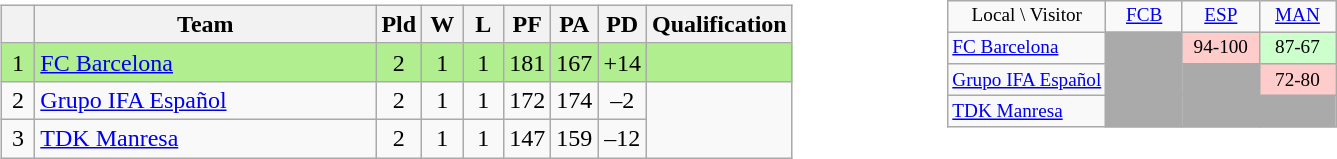<table>
<tr>
<td style="vertical-align:top; width:33%;"><br><table class="wikitable" style="text-align:center">
<tr>
<th width=15></th>
<th width=220>Team</th>
<th width=20>Pld</th>
<th width=20>W</th>
<th width=20>L</th>
<th width=20>PF</th>
<th width=20>PA</th>
<th width=20>PD</th>
<th width=20>Qualification</th>
</tr>
<tr style="background: #B0EE90">
<td>1</td>
<td align=left><a href='#'>FC Barcelona</a></td>
<td>2</td>
<td>1</td>
<td>1</td>
<td>181</td>
<td>167</td>
<td>+14</td>
<td></td>
</tr>
<tr>
<td>2</td>
<td align=left><a href='#'>Grupo IFA Español</a></td>
<td>2</td>
<td>1</td>
<td>1</td>
<td>172</td>
<td>174</td>
<td>–2</td>
</tr>
<tr>
<td>3</td>
<td align=left><a href='#'>TDK Manresa</a></td>
<td>2</td>
<td>1</td>
<td>1</td>
<td>147</td>
<td>159</td>
<td>–12</td>
</tr>
</table>
</td>
<td style="vertical-align:top; width:33%;"><br><table class="wikitable" style="text-align:center; font-size:80%">
<tr>
<td>Local \ Visitor</td>
<td width=45><a href='#'>FCB</a></td>
<td width=45><a href='#'>ESP</a></td>
<td width=45><a href='#'>MAN</a></td>
</tr>
<tr>
<td align=left><a href='#'>FC Barcelona</a></td>
<td style="background:#aaa;"></td>
<td style="background:#FCC">94-100</td>
<td style="background:#CFC">87-67</td>
</tr>
<tr>
<td align=left><a href='#'>Grupo IFA Español</a></td>
<td style="background:#aaa;"></td>
<td style="background:#aaa;"></td>
<td style="background:#FCC">72-80</td>
</tr>
<tr>
<td align=left><a href='#'>TDK Manresa</a></td>
<td style="background:#aaa;"></td>
<td style="background:#aaa;"></td>
<td style="background:#aaa;"></td>
</tr>
</table>
</td>
</tr>
</table>
